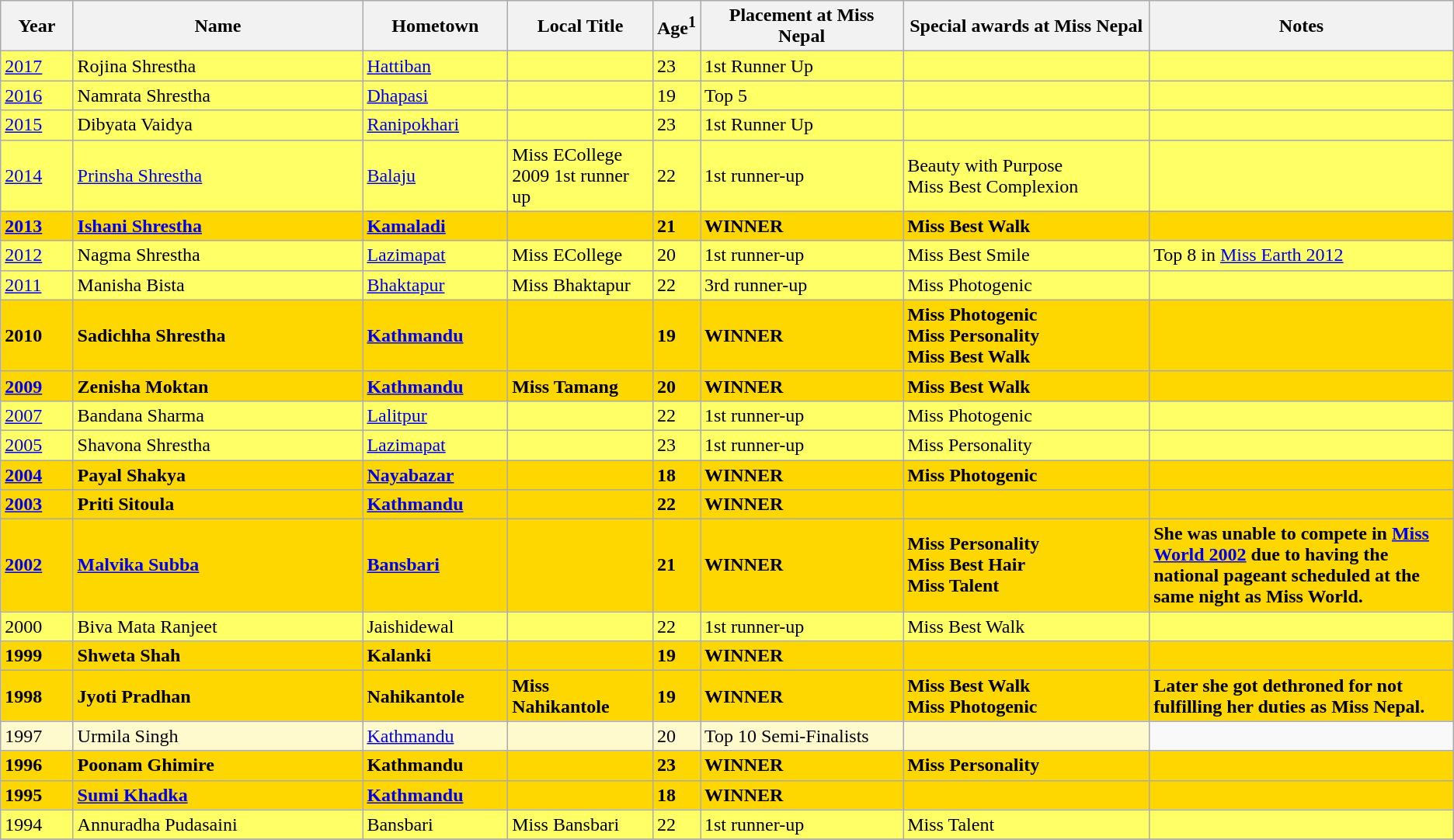<table class="wikitable sortable collapsible">
<tr bgcolor="#efefef">
<th width=5%>Year</th>
<th width=20%>Name</th>
<th width=10%>Hometown</th>
<th width=10%>Local Title</th>
<th width=3%>Age<sup>1</sup></th>
<th width=14%>Placement at Miss Nepal</th>
<th width=17%>Special awards at Miss Nepal</th>
<th width=21%>Notes</th>
</tr>
<tr style="background-color:#FFFF66">
<td><a href='#'>2017</a></td>
<td>Rojina Shrestha</td>
<td><a href='#'>Hattiban</a></td>
<td></td>
<td>23</td>
<td>1st Runner Up</td>
<td></td>
<td></td>
</tr>
<tr style="background-color:#FFFF66">
<td><a href='#'>2016</a></td>
<td>Namrata Shrestha</td>
<td><a href='#'>Dhapasi</a></td>
<td></td>
<td>19</td>
<td>Top 5</td>
<td></td>
<td></td>
</tr>
<tr style="background-color:#FFFF66">
<td><a href='#'>2015</a></td>
<td>Dibyata Vaidya</td>
<td><a href='#'>Ranipokhari</a></td>
<td></td>
<td>23</td>
<td>1st Runner Up</td>
<td></td>
<td></td>
</tr>
<tr style="background-color:#FFFF66">
<td><a href='#'>2014</a></td>
<td><a href='#'>Prinsha Shrestha</a></td>
<td><a href='#'>Balaju</a></td>
<td>Miss ECollege 2009 1st runner up</td>
<td>22</td>
<td>1st runner-up</td>
<td>Beauty with Purpose <br> Miss Best Complexion</td>
<td></td>
</tr>
<tr style="background:GOLD; font-weight:bold;">
<td><a href='#'>2013</a></td>
<td><a href='#'>Ishani Shrestha</a></td>
<td><a href='#'>Kamaladi</a></td>
<td></td>
<td>21</td>
<td><strong>WINNER</strong></td>
<td>Miss Best Walk</td>
<td></td>
</tr>
<tr style="background-color:#FFFF66">
<td><a href='#'>2012</a></td>
<td>Nagma Shrestha</td>
<td><a href='#'>Lazimapat</a></td>
<td>Miss ECollege</td>
<td>20</td>
<td>1st runner-up</td>
<td>Miss Best Smile</td>
<td>Top 8 in <a href='#'>Miss Earth 2012</a></td>
</tr>
<tr style="background-color:#FFFF66">
<td><a href='#'>2011</a></td>
<td>Manisha Bista</td>
<td><a href='#'>Bhaktapur</a></td>
<td>Miss Bhaktapur</td>
<td>22</td>
<td>3rd runner-up</td>
<td>Miss Photogenic</td>
<td></td>
</tr>
<tr style="background:GOLD; font-weight:bold;">
<td>2010</td>
<td>Sadichha Shrestha</td>
<td><a href='#'>Kathmandu</a></td>
<td></td>
<td>19</td>
<td><strong>WINNER</strong></td>
<td>Miss Photogenic <br> Miss Personality <br> Miss Best Walk</td>
<td></td>
</tr>
<tr style="background:GOLD; font-weight:bold;">
<td><a href='#'>2009</a></td>
<td>Zenisha Moktan</td>
<td><a href='#'>Kathmandu</a></td>
<td>Miss Tamang</td>
<td>20</td>
<td><strong>WINNER</strong></td>
<td>Miss Best Walk</td>
<td></td>
</tr>
<tr style="background-color:#FFFF66">
<td><a href='#'>2007</a></td>
<td>Bandana Sharma</td>
<td><a href='#'>Lalitpur</a></td>
<td></td>
<td>22</td>
<td>1st runner-up</td>
<td>Miss Photogenic</td>
<td></td>
</tr>
<tr style="background-color:#FFFF66">
<td><a href='#'>2005</a></td>
<td>Shavona Shrestha</td>
<td><a href='#'>Lazimapat</a></td>
<td></td>
<td>23</td>
<td>1st runner-up</td>
<td>Miss Personality</td>
<td></td>
</tr>
<tr style="background:GOLD; font-weight:bold;">
<td><a href='#'>2004</a></td>
<td>Payal Shakya</td>
<td><a href='#'>Nayabazar</a></td>
<td></td>
<td>18</td>
<td><strong>WINNER</strong></td>
<td>Miss Photogenic</td>
<td></td>
</tr>
<tr style="background:GOLD; font-weight:bold;">
<td><a href='#'>2003</a></td>
<td>Priti Sitoula</td>
<td><a href='#'>Kathmandu</a></td>
<td></td>
<td>22</td>
<td><strong>WINNER</strong></td>
<td></td>
<td></td>
</tr>
<tr style="background:GOLD; font-weight:bold;">
<td><a href='#'>2002</a></td>
<td><a href='#'>Malvika Subba</a></td>
<td><a href='#'>Bansbari</a></td>
<td></td>
<td>21</td>
<td><strong>WINNER</strong></td>
<td>Miss Personality <br> Miss Best Hair <br> Miss Talent</td>
<td>She was unable to compete in <a href='#'>Miss World 2002</a> due to having the national pageant scheduled at the same night as Miss World.</td>
</tr>
<tr style="background-color:#FFFF66">
<td>2000</td>
<td>Biva Mata Ranjeet</td>
<td>Jaishidewal</td>
<td></td>
<td>22</td>
<td>1st runner-up</td>
<td>Miss Best Walk</td>
<td></td>
</tr>
<tr style="background:GOLD; font-weight:bold;">
<td>1999</td>
<td>Shweta Shah</td>
<td>Kalanki</td>
<td></td>
<td>19</td>
<td><strong>WINNER</strong></td>
<td></td>
<td></td>
</tr>
<tr style="background:GOLD; font-weight:bold;">
<td>1998</td>
<td>Jyoti Pradhan</td>
<td>Nahikantole</td>
<td>Miss Nahikantole</td>
<td>19</td>
<td><strong>WINNER</strong></td>
<td>Miss Best Walk <br> Miss Photogenic</td>
<td>Later she got dethroned for not fulfilling her duties as Miss Nepal.</td>
</tr>
<tr style="background-color:#FFFACD">
<td>1997</td>
<td>Urmila Singh</td>
<td><a href='#'>Kathmandu</a></td>
<td></td>
<td>20</td>
<td>Top 10 Semi-Finalists</td>
<td></td>
</tr>
<tr style="background:GOLD; font-weight:bold;">
<td>1996</td>
<td>Poonam Ghimire</td>
<td>Kathmandu</td>
<td></td>
<td>23</td>
<td><strong>WINNER</strong></td>
<td>Miss Personality</td>
<td></td>
</tr>
<tr style="background:GOLD; font-weight:bold;">
<td>1995</td>
<td><a href='#'>Sumi Khadka</a></td>
<td><a href='#'>Kathmandu</a></td>
<td></td>
<td>18</td>
<td><strong>WINNER</strong></td>
<td></td>
<td></td>
</tr>
<tr style="background-color:#FFFF66">
<td>1994</td>
<td>Annuradha Pudasaini</td>
<td>Bansbari</td>
<td>Miss Bansbari</td>
<td>22</td>
<td>1st runner-up</td>
<td>Miss Talent</td>
<td></td>
</tr>
<tr>
</tr>
</table>
